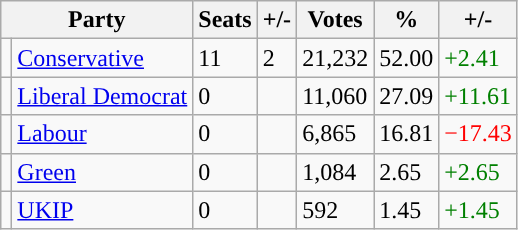<table class="wikitable">
<tr>
<th colspan="2">Party</th>
<th>Seats</th>
<th>+/-</th>
<th>Votes</th>
<th>%</th>
<th>+/-</th>
</tr>
<tr>
<td style="background-color: "></td>
<td><a href='#'>Conservative</a></td>
<td>11</td>
<td> 2</td>
<td>21,232</td>
<td>52.00</td>
<td style="color:green">+2.41</td>
</tr>
<tr>
<td style="background-color: "></td>
<td><a href='#'>Liberal Democrat</a></td>
<td>0</td>
<td></td>
<td>11,060</td>
<td>27.09</td>
<td style="color:green">+11.61</td>
</tr>
<tr>
<td style="background-color: "></td>
<td><a href='#'>Labour</a></td>
<td>0</td>
<td></td>
<td>6,865</td>
<td>16.81</td>
<td style="color:red">−17.43</td>
</tr>
<tr>
<td style="background-color: "></td>
<td><a href='#'>Green</a></td>
<td>0</td>
<td></td>
<td>1,084</td>
<td>2.65</td>
<td style="color:green">+2.65</td>
</tr>
<tr>
<td style="background-color: "></td>
<td><a href='#'>UKIP</a></td>
<td>0</td>
<td></td>
<td>592</td>
<td>1.45</td>
<td style="color:green">+1.45</td>
</tr>
</table>
